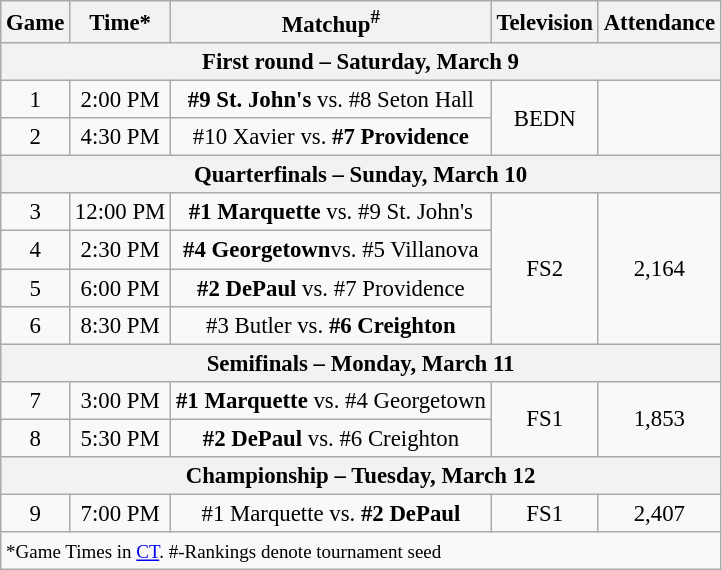<table class="wikitable" style="font-size: 95%; text-align:center;">
<tr align="center">
<th>Game</th>
<th>Time*</th>
<th>Matchup<sup>#</sup></th>
<th>Television</th>
<th>Attendance</th>
</tr>
<tr>
<th colspan=5>First round – Saturday, March 9</th>
</tr>
<tr>
<td>1</td>
<td>2:00 PM</td>
<td><strong>#9 St. John's</strong> vs. #8 Seton Hall</td>
<td rowspan=2>BEDN</td>
<td rowspan=2></td>
</tr>
<tr>
<td>2</td>
<td>4:30 PM</td>
<td>#10 Xavier vs. <strong>#7 Providence</strong></td>
</tr>
<tr>
<th colspan=6>Quarterfinals – Sunday, March 10</th>
</tr>
<tr>
<td>3</td>
<td>12:00 PM</td>
<td><strong>#1 Marquette</strong> vs. #9 St. John's</td>
<td rowspan=4>FS2</td>
<td rowspan=4>2,164</td>
</tr>
<tr>
<td>4</td>
<td>2:30 PM</td>
<td><strong>#4 Georgetown</strong>vs. #5 Villanova</td>
</tr>
<tr>
<td>5</td>
<td>6:00 PM</td>
<td><strong>#2 DePaul</strong> vs. #7 Providence</td>
</tr>
<tr>
<td>6</td>
<td>8:30 PM</td>
<td>#3 Butler vs. <strong>#6 Creighton</strong></td>
</tr>
<tr>
<th colspan=6>Semifinals – Monday, March 11</th>
</tr>
<tr>
<td>7</td>
<td>3:00 PM</td>
<td><strong>#1 Marquette</strong> vs. #4 Georgetown</td>
<td rowspan=2>FS1</td>
<td rowspan=2>1,853</td>
</tr>
<tr>
<td>8</td>
<td>5:30 PM</td>
<td><strong>#2 DePaul</strong> vs. #6 Creighton</td>
</tr>
<tr>
<th colspan=6>Championship – Tuesday, March 12</th>
</tr>
<tr>
<td>9</td>
<td>7:00 PM</td>
<td>#1 Marquette vs. <strong>#2 DePaul</strong></td>
<td>FS1</td>
<td>2,407</td>
</tr>
<tr>
<td colspan=6 style="text-align:left;"><small>*Game Times in <a href='#'>CT</a>. #-Rankings denote tournament seed</small></td>
</tr>
</table>
